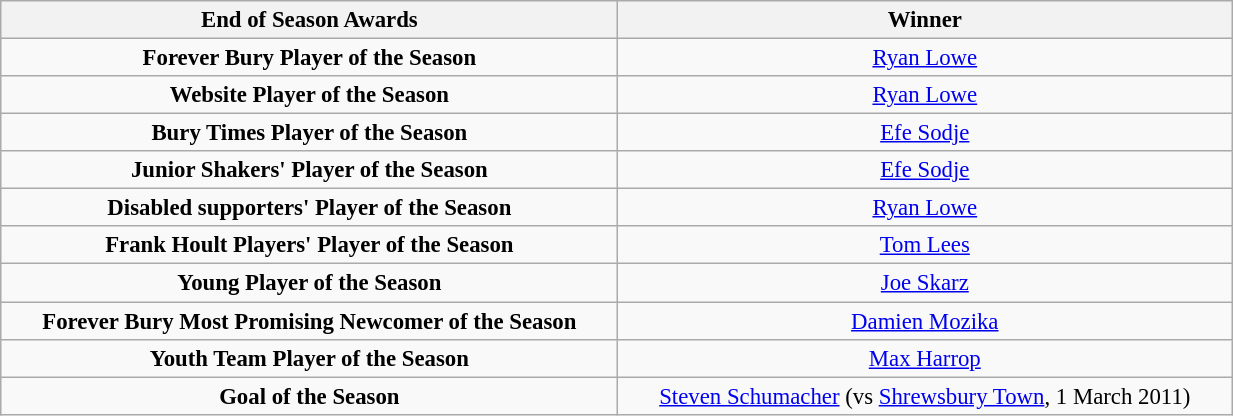<table class="wikitable" style="text-align:center; font-size:95%;width:65%; text-align:left">
<tr>
<th>End of Season Awards</th>
<th>Winner</th>
</tr>
<tr --->
<td align="center"><strong>Forever Bury Player of the Season</strong></td>
<td align="center"><a href='#'>Ryan Lowe</a></td>
</tr>
<tr --->
<td align="center"><strong>Website Player of the Season</strong></td>
<td align="center"><a href='#'>Ryan Lowe</a></td>
</tr>
<tr --->
<td align="center"><strong>Bury Times Player of the Season</strong></td>
<td align="center"><a href='#'>Efe Sodje</a></td>
</tr>
<tr --->
<td align="center"><strong>Junior Shakers' Player of the Season</strong></td>
<td align="center"><a href='#'>Efe Sodje</a></td>
</tr>
<tr --->
<td align="center"><strong>Disabled supporters' Player of the Season</strong></td>
<td align="center"><a href='#'>Ryan Lowe</a></td>
</tr>
<tr --->
<td align="center"><strong>Frank Hoult Players' Player of the Season</strong></td>
<td align="center"><a href='#'>Tom Lees</a></td>
</tr>
<tr --->
<td align="center"><strong>Young Player of the Season</strong></td>
<td align="center"><a href='#'>Joe Skarz</a></td>
</tr>
<tr --->
<td align="center"><strong>Forever Bury Most Promising Newcomer of the Season</strong></td>
<td align="center"><a href='#'>Damien Mozika</a></td>
</tr>
<tr --->
<td align="center"><strong>Youth Team Player of the Season</strong></td>
<td align="center"><a href='#'>Max Harrop</a></td>
</tr>
<tr --->
<td align="center"><strong>Goal of the Season</strong></td>
<td align="center"><a href='#'>Steven Schumacher</a> (vs <a href='#'>Shrewsbury Town</a>, 1 March 2011)</td>
</tr>
</table>
